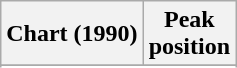<table class="wikitable sortable plainrowheaders" style="text-align:center">
<tr>
<th scope="col">Chart (1990)</th>
<th scope="col">Peak<br>position</th>
</tr>
<tr>
</tr>
<tr>
</tr>
</table>
